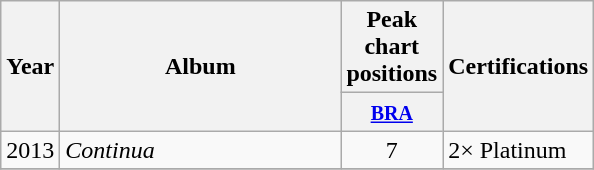<table class="wikitable">
<tr>
<th align="center" rowspan="2">Year</th>
<th align="center" rowspan="2" width="180">Album</th>
<th align="center" colspan="1">Peak chart positions</th>
<th align="center" rowspan="2">Certifications</th>
</tr>
<tr>
<th width="30"><small><a href='#'>BRA</a><br></small></th>
</tr>
<tr>
<td align="center" rowspan="1">2013</td>
<td><em>Continua</em></td>
<td align="center">7</td>
<td>2× Platinum</td>
</tr>
<tr>
</tr>
</table>
